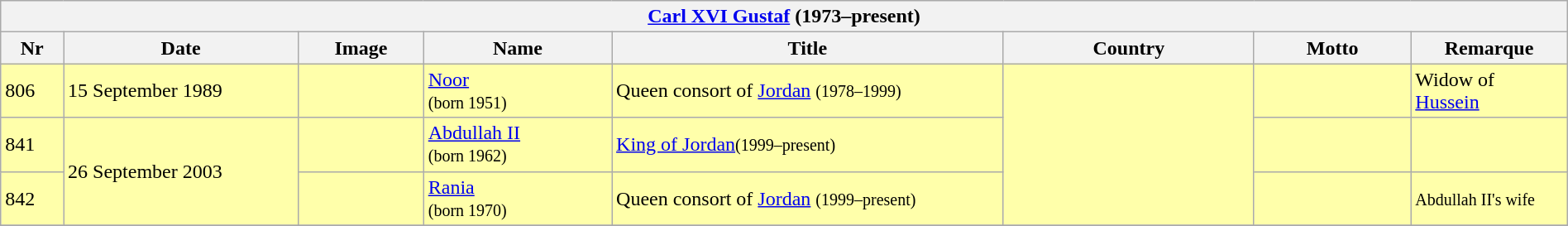<table class="wikitable" width=100%>
<tr>
<th colspan=8><a href='#'>Carl XVI Gustaf</a> (1973–present)</th>
</tr>
<tr>
<th width=4%>Nr</th>
<th width=15%>Date</th>
<th width=8%>Image</th>
<th width=12%>Name</th>
<th>Title</th>
<th width=16%>Country</th>
<th width=10%>Motto</th>
<th width=10%>Remarque</th>
</tr>
<tr bgcolor="#FFFFAA">
<td>806</td>
<td>15 September 1989</td>
<td></td>
<td><a href='#'>Noor</a><br><small>(born 1951)</small></td>
<td>Queen consort of <a href='#'>Jordan</a> <small>(1978–1999)</small></td>
<td rowspan="3"></td>
<td></td>
<td>Widow of <a href='#'>Hussein</a></td>
</tr>
<tr bgcolor="#FFFFAA">
<td>841</td>
<td rowspan="2">26 September 2003</td>
<td></td>
<td><a href='#'>Abdullah II</a><br><small>(born 1962)</small></td>
<td><a href='#'>King of Jordan</a><small>(1999–present)</small></td>
<td></td>
<td></td>
</tr>
<tr bgcolor="#FFFFAA">
<td>842</td>
<td></td>
<td><a href='#'>Rania</a><br><small>(born 1970)</small></td>
<td>Queen consort of <a href='#'>Jordan</a> <small>(1999–present)</small></td>
<td></td>
<td><small>Abdullah II's wife</small></td>
</tr>
<tr>
</tr>
</table>
